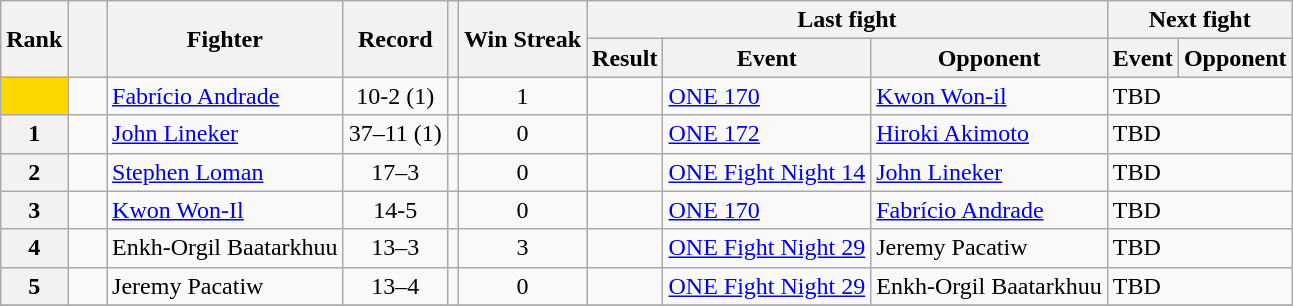<table class="wikitable" style="display: inline-table;">
<tr>
<th rowspan=2>Rank</th>
<th width=3% rowspan=2></th>
<th rowspan=2>Fighter</th>
<th rowspan=2>Record</th>
<th rowspan=2></th>
<th rowspan=2>Win Streak</th>
<th colspan=3>Last fight</th>
<th colspan=2>Next fight</th>
</tr>
<tr>
<th>Result</th>
<th>Event</th>
<th>Opponent</th>
<th>Event</th>
<th>Opponent</th>
</tr>
<tr>
<th style="background:gold"></th>
<td></td>
<td><a href='#'>Fabrício Andrade</a></td>
<td align="center">10-2 (1)</td>
<td align="center"></td>
<td align=center>1</td>
<td></td>
<td><a href='#'>ONE 170</a></td>
<td><a href='#'>Kwon Won-il</a></td>
<td colspan="2">TBD</td>
</tr>
<tr>
<th>1</th>
<td></td>
<td><a href='#'>John Lineker</a></td>
<td align="center">37–11 (1)</td>
<td align="center"></td>
<td align=center>0</td>
<td></td>
<td><a href='#'>ONE 172</a></td>
<td><a href='#'>Hiroki Akimoto</a></td>
<td colspan="2">TBD</td>
</tr>
<tr>
<th>2</th>
<td></td>
<td><a href='#'>Stephen Loman</a></td>
<td align="center">17–3</td>
<td align="center"></td>
<td align=center>0</td>
<td></td>
<td><a href='#'>ONE Fight Night 14</a></td>
<td><a href='#'>John Lineker</a></td>
<td colspan=2>TBD</td>
</tr>
<tr>
<th>3</th>
<td></td>
<td><a href='#'>Kwon Won-Il</a></td>
<td align="center">14-5</td>
<td align="center"></td>
<td align=center>0</td>
<td></td>
<td><a href='#'>ONE 170</a></td>
<td><a href='#'>Fabrício Andrade</a></td>
<td colspan="2">TBD</td>
</tr>
<tr>
<th>4</th>
<td></td>
<td>Enkh-Orgil Baatarkhuu</td>
<td align="center">13–3</td>
<td align="center"></td>
<td align=center>3</td>
<td></td>
<td><a href='#'>ONE Fight Night 29</a></td>
<td>Jeremy Pacatiw</td>
<td colspan="2">TBD</td>
</tr>
<tr>
<th>5</th>
<td></td>
<td>Jeremy Pacatiw</td>
<td align="center">13–4</td>
<td align="center"></td>
<td align=center>0</td>
<td></td>
<td><a href='#'>ONE Fight Night 29</a></td>
<td>Enkh-Orgil Baatarkhuu</td>
<td colspan="2">TBD</td>
</tr>
<tr>
</tr>
</table>
